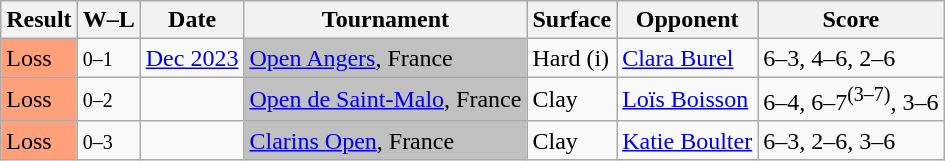<table class="sortable wikitable">
<tr>
<th>Result</th>
<th class="unsortable">W–L</th>
<th>Date</th>
<th>Tournament</th>
<th>Surface</th>
<th>Opponent</th>
<th class="unsortable">Score</th>
</tr>
<tr>
<td bgcolor=FFA07A>Loss</td>
<td><small>0–1</small></td>
<td><a href='#'>Dec 2023</a></td>
<td bgcolor=silver><a href='#'>Open Angers</a>, France</td>
<td>Hard (i)</td>
<td> <a href='#'>Clara Burel</a></td>
<td>6–3, 4–6, 2–6</td>
</tr>
<tr>
<td bgcolor=FFA07A>Loss</td>
<td><small>0–2</small></td>
<td><a href='#'></a></td>
<td style="background:silver;"><a href='#'>Open de Saint-Malo</a>, France</td>
<td>Clay</td>
<td> <a href='#'>Loïs Boisson</a></td>
<td>6–4, 6–7<sup>(3–7)</sup>, 3–6</td>
</tr>
<tr>
<td bgcolor=FFA07A>Loss</td>
<td><small>0–3</small></td>
<td><a href='#'></a></td>
<td bgcolor=silver><a href='#'>Clarins Open</a>, France</td>
<td>Clay</td>
<td> <a href='#'>Katie Boulter</a></td>
<td>6–3, 2–6, 3–6</td>
</tr>
</table>
